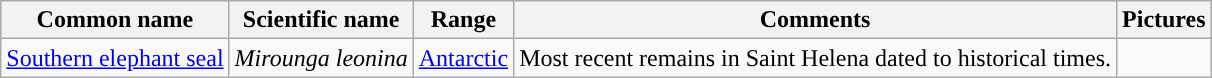<table class="wikitable">
<tr>
<th>Common name</th>
<th>Scientific name</th>
<th>Range</th>
<th class="unsortable">Comments</th>
<th class="unsortable">Pictures</th>
</tr>
<tr>
<td><a href='#'>Southern elephant seal</a></td>
<td><em>Mirounga leonina</em></td>
<td><a href='#'>Antarctic</a></td>
<td>Most recent remains in Saint Helena dated to historical times.</td>
<td></td>
</tr>
</table>
